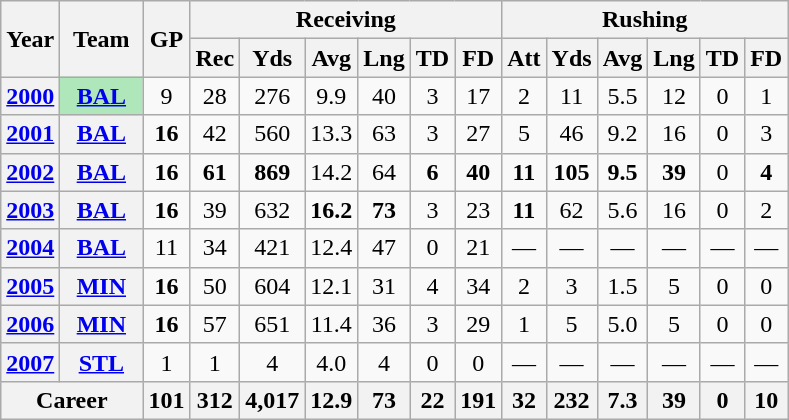<table class="wikitable" style="text-align:center;">
<tr>
<th rowspan="2">Year</th>
<th rowspan="2">Team</th>
<th rowspan="2">GP</th>
<th colspan="6">Receiving</th>
<th colspan="6">Rushing</th>
</tr>
<tr>
<th>Rec</th>
<th>Yds</th>
<th>Avg</th>
<th>Lng</th>
<th>TD</th>
<th>FD</th>
<th>Att</th>
<th>Yds</th>
<th>Avg</th>
<th>Lng</th>
<th>TD</th>
<th>FD</th>
</tr>
<tr>
<th><a href='#'>2000</a></th>
<th style="background:#afe6ba; width:3em;"><a href='#'>BAL</a></th>
<td>9</td>
<td>28</td>
<td>276</td>
<td>9.9</td>
<td>40</td>
<td>3</td>
<td>17</td>
<td>2</td>
<td>11</td>
<td>5.5</td>
<td>12</td>
<td>0</td>
<td>1</td>
</tr>
<tr>
<th><a href='#'>2001</a></th>
<th><a href='#'>BAL</a></th>
<td><strong>16</strong></td>
<td>42</td>
<td>560</td>
<td>13.3</td>
<td>63</td>
<td>3</td>
<td>27</td>
<td>5</td>
<td>46</td>
<td>9.2</td>
<td>16</td>
<td>0</td>
<td>3</td>
</tr>
<tr>
<th><a href='#'>2002</a></th>
<th><a href='#'>BAL</a></th>
<td><strong>16</strong></td>
<td><strong>61</strong></td>
<td><strong>869</strong></td>
<td>14.2</td>
<td>64</td>
<td><strong>6</strong></td>
<td><strong>40</strong></td>
<td><strong>11</strong></td>
<td><strong>105</strong></td>
<td><strong>9.5</strong></td>
<td><strong>39</strong></td>
<td>0</td>
<td><strong>4</strong></td>
</tr>
<tr>
<th><a href='#'>2003</a></th>
<th><a href='#'>BAL</a></th>
<td><strong>16</strong></td>
<td>39</td>
<td>632</td>
<td><strong>16.2</strong></td>
<td><strong>73</strong></td>
<td>3</td>
<td>23</td>
<td><strong>11</strong></td>
<td>62</td>
<td>5.6</td>
<td>16</td>
<td>0</td>
<td>2</td>
</tr>
<tr>
<th><a href='#'>2004</a></th>
<th><a href='#'>BAL</a></th>
<td>11</td>
<td>34</td>
<td>421</td>
<td>12.4</td>
<td>47</td>
<td>0</td>
<td>21</td>
<td>—</td>
<td>—</td>
<td>—</td>
<td>—</td>
<td>—</td>
<td>—</td>
</tr>
<tr>
<th><a href='#'>2005</a></th>
<th><a href='#'>MIN</a></th>
<td><strong>16</strong></td>
<td>50</td>
<td>604</td>
<td>12.1</td>
<td>31</td>
<td>4</td>
<td>34</td>
<td>2</td>
<td>3</td>
<td>1.5</td>
<td>5</td>
<td>0</td>
<td>0</td>
</tr>
<tr>
<th><a href='#'>2006</a></th>
<th><a href='#'>MIN</a></th>
<td><strong>16</strong></td>
<td>57</td>
<td>651</td>
<td>11.4</td>
<td>36</td>
<td>3</td>
<td>29</td>
<td>1</td>
<td>5</td>
<td>5.0</td>
<td>5</td>
<td>0</td>
<td>0</td>
</tr>
<tr>
<th><a href='#'>2007</a></th>
<th><a href='#'>STL</a></th>
<td>1</td>
<td>1</td>
<td>4</td>
<td>4.0</td>
<td>4</td>
<td>0</td>
<td>0</td>
<td>—</td>
<td>—</td>
<td>—</td>
<td>—</td>
<td>—</td>
<td>—</td>
</tr>
<tr>
<th colspan="2">Career</th>
<th>101</th>
<th>312</th>
<th>4,017</th>
<th>12.9</th>
<th>73</th>
<th>22</th>
<th>191</th>
<th>32</th>
<th>232</th>
<th>7.3</th>
<th>39</th>
<th>0</th>
<th>10</th>
</tr>
</table>
